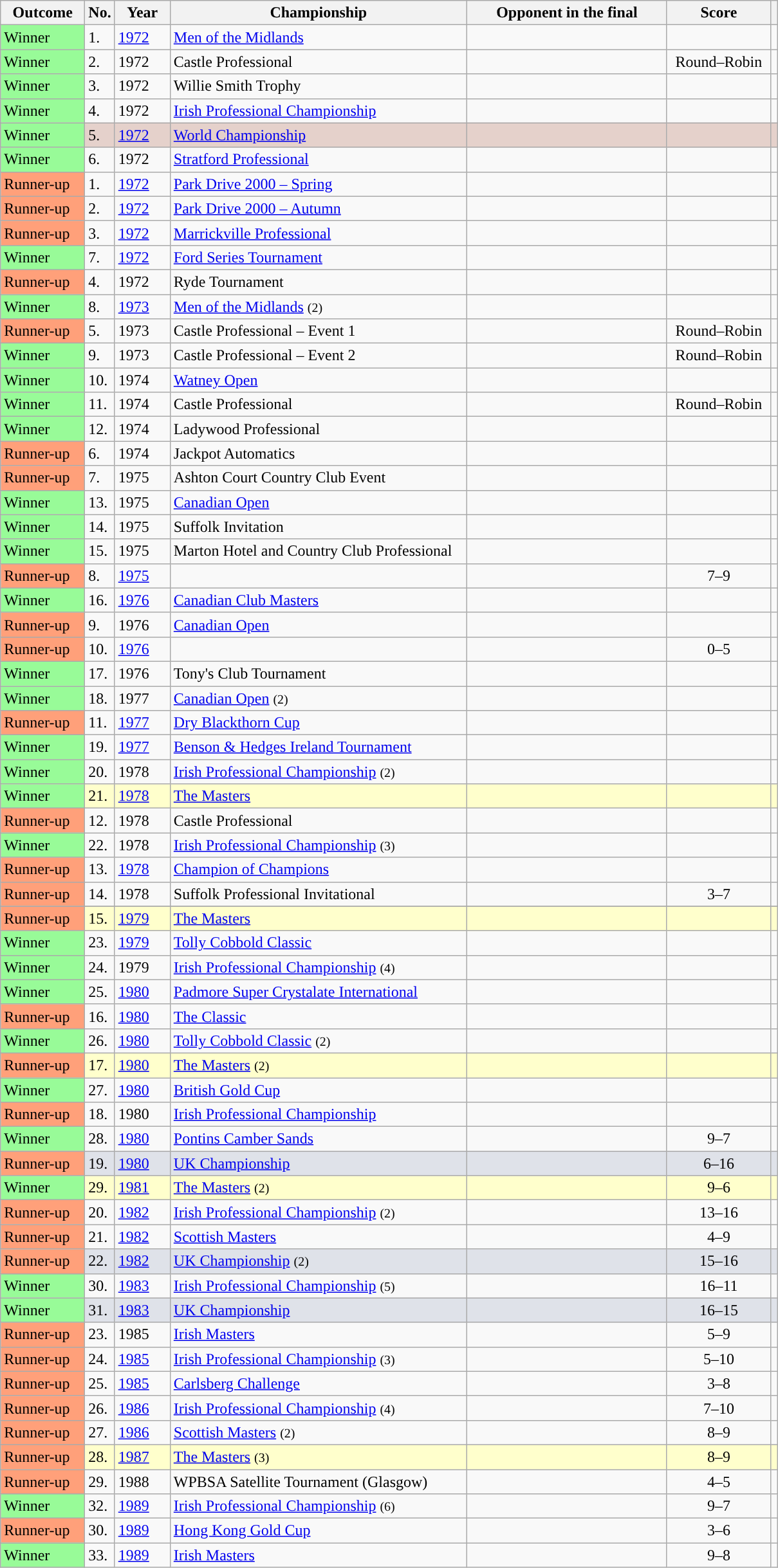<table class="wikitable">
<tr>
<th width="80">Outcome</th>
<th width="20">No.</th>
<th width="50">Year</th>
<th style="width:300px;">Championship</th>
<th style="width:200px;">Opponent in the final</th>
<th style="width:100px;">Score</th>
<th></th>
</tr>
<tr>
<td style="background:#98FB98">Winner</td>
<td>1.</td>
<td><a href='#'>1972</a></td>
<td><a href='#'>Men of the Midlands</a></td>
<td data-sort-value="Spencer, John"></td>
<td align="center"></td>
<td align="center"></td>
</tr>
<tr>
<td style="background:#98FB98">Winner</td>
<td>2.</td>
<td>1972</td>
<td>Castle Professional</td>
<td data-sort-value="Spencer, John"></td>
<td align="center">Round–Robin</td>
<td align="center"></td>
</tr>
<tr>
<td style="background:#98FB98">Winner</td>
<td>3.</td>
<td>1972</td>
<td>Willie Smith Trophy</td>
<td data-sort-value="Dunning, John"></td>
<td align="center"></td>
<td align="center"></td>
</tr>
<tr>
<td style="background:#98FB98">Winner</td>
<td>4.</td>
<td>1972</td>
<td><a href='#'>Irish Professional Championship</a></td>
<td data-sort-value="Rea, Jackie"></td>
<td align="center"></td>
<td align="center"></td>
</tr>
<tr bgcolor="#e5d1cb">
<td style="background:#98FB98">Winner</td>
<td>5.</td>
<td><a href='#'>1972</a></td>
<td><a href='#'>World Championship</a></td>
<td data-sort-value="Spencer, John"></td>
<td align="center"></td>
<td align="center"></td>
</tr>
<tr>
<td style="background:#98FB98">Winner</td>
<td>6.</td>
<td>1972</td>
<td><a href='#'>Stratford Professional</a></td>
<td data-sort-value="Spencer, John"></td>
<td align="center"></td>
<td align="center"></td>
</tr>
<tr>
<td style="background:#ffa07a;">Runner-up</td>
<td>1.</td>
<td><a href='#'>1972</a></td>
<td><a href='#'>Park Drive 2000 – Spring</a></td>
<td data-sort-value="Spencer, John"></td>
<td align="center"></td>
<td align="center"></td>
</tr>
<tr>
<td style="background:#ffa07a;">Runner-up</td>
<td>2.</td>
<td><a href='#'>1972</a></td>
<td><a href='#'>Park Drive 2000 – Autumn</a></td>
<td data-sort-value="Spencer, John"></td>
<td align="center"></td>
<td align="center"></td>
</tr>
<tr>
<td style="background:#ffa07a;">Runner-up</td>
<td>3.</td>
<td><a href='#'>1972</a></td>
<td><a href='#'>Marrickville Professional</a></td>
<td data-sort-value="Charlton, Eddie"></td>
<td align="center"></td>
<td align="center"></td>
</tr>
<tr>
<td style="background:#98FB98">Winner</td>
<td>7.</td>
<td><a href='#'>1972</a></td>
<td><a href='#'>Ford Series Tournament</a></td>
<td data-sort-value="Pulman, John"></td>
<td align="center"></td>
<td align="center"></td>
</tr>
<tr>
<td style="background:#ffa07a;">Runner-up</td>
<td>4.</td>
<td>1972</td>
<td>Ryde Tournament</td>
<td data-sort-value="Reardon, Ray"></td>
<td align="center"></td>
<td align="center"></td>
</tr>
<tr>
<td style="background:#98FB98">Winner</td>
<td>8.</td>
<td><a href='#'>1973</a></td>
<td><a href='#'>Men of the Midlands</a> <small>(2)</small></td>
<td data-sort-value="Reardon, Ray"></td>
<td align="center"></td>
<td align="center"></td>
</tr>
<tr>
<td style="background:#ffa07a;">Runner-up</td>
<td>5.</td>
<td>1973</td>
<td>Castle Professional – Event 1</td>
<td data-sort-value="Spencer, John"></td>
<td align="center">Round–Robin</td>
<td align="center"></td>
</tr>
<tr>
<td style="background:#98FB98">Winner</td>
<td>9.</td>
<td>1973</td>
<td>Castle Professional – Event 2</td>
<td data-sort-value="Pulman, John"></td>
<td align="center">Round–Robin</td>
<td align="center"></td>
</tr>
<tr>
<td style="background:#98FB98">Winner</td>
<td>10.</td>
<td>1974</td>
<td><a href='#'>Watney Open</a></td>
<td data-sort-value="Davis, Fred"></td>
<td align="center"></td>
<td align="center"></td>
</tr>
<tr>
<td style="background:#98FB98">Winner</td>
<td>11.</td>
<td>1974</td>
<td>Castle Professional</td>
<td data-sort-value="Pulman, John"></td>
<td align="center">Round–Robin</td>
<td align="center"></td>
</tr>
<tr>
<td style="background:#98FB98">Winner</td>
<td>12.</td>
<td>1974</td>
<td>Ladywood Professional</td>
<td data-sort-value="Miles, Graham"></td>
<td align="center"></td>
<td align="center"></td>
</tr>
<tr>
<td style="background:#ffa07a;">Runner-up</td>
<td>6.</td>
<td>1974</td>
<td>Jackpot Automatics</td>
<td data-sort-value="Spencer, John"></td>
<td align="center"></td>
<td align="center"></td>
</tr>
<tr>
<td style="background:#ffa07a;">Runner-up</td>
<td>7.</td>
<td>1975</td>
<td>Ashton Court Country Club Event</td>
<td data-sort-value="Spencer, John"></td>
<td align="center"></td>
<td align="center"></td>
</tr>
<tr>
<td style="background:#98FB98">Winner</td>
<td>13.</td>
<td>1975</td>
<td><a href='#'>Canadian Open</a></td>
<td data-sort-value="Pulman, John"></td>
<td align="center"></td>
<td align="center"></td>
</tr>
<tr>
<td style="background:#98FB98">Winner</td>
<td>14.</td>
<td>1975</td>
<td>Suffolk Invitation</td>
<td data-sort-value="Miles, Graham"></td>
<td align="center"></td>
<td align="center"></td>
</tr>
<tr>
<td style="background:#98FB98">Winner</td>
<td>15.</td>
<td>1975</td>
<td>Marton Hotel and Country Club Professional</td>
<td data-sort-value="Taylor, David"></td>
<td align="center"></td>
<td align="center"></td>
</tr>
<tr>
<td style="background:#ffa07a;">Runner-up</td>
<td>8.</td>
<td><a href='#'>1975</a></td>
<td></td>
<td data-sort-value="Spencer, John"></td>
<td align="center">7–9</td>
<td align="center"></td>
</tr>
<tr>
<td style="background:#98FB98">Winner</td>
<td>16.</td>
<td><a href='#'>1976</a></td>
<td><a href='#'>Canadian Club Masters</a></td>
<td data-sort-value="Reardon, Ray"></td>
<td align="center"></td>
<td align="center"></td>
</tr>
<tr>
<td style="background:#ffa07a;">Runner-up</td>
<td>9.</td>
<td>1976</td>
<td><a href='#'>Canadian Open</a></td>
<td data-sort-value="Spencer, John"></td>
<td align="center"></td>
<td align="center"></td>
</tr>
<tr>
<td style="background:#ffa07a;">Runner-up</td>
<td>10.</td>
<td><a href='#'>1976</a></td>
<td></td>
<td data-sort-value="Spencer, John"></td>
<td align="center">0–5</td>
<td align="center"></td>
</tr>
<tr>
<td style="background:#98FB98">Winner</td>
<td>17.</td>
<td>1976</td>
<td>Tony's Club Tournament</td>
<td data-sort-value="Spencer, John"></td>
<td align="center"></td>
<td align="center"></td>
</tr>
<tr>
<td style="background:#98FB98">Winner</td>
<td>18.</td>
<td>1977</td>
<td><a href='#'>Canadian Open</a> <small>(2)</small></td>
<td data-sort-value="Spencer, John"></td>
<td align="center"></td>
<td align="center"></td>
</tr>
<tr>
<td style="background:#ffa07a;">Runner-up</td>
<td>11.</td>
<td><a href='#'>1977</a></td>
<td><a href='#'>Dry Blackthorn Cup</a></td>
<td data-sort-value="Fagan, Patsy"></td>
<td align="center"></td>
<td align="center"></td>
</tr>
<tr>
<td style="background:#98FB98">Winner</td>
<td>19.</td>
<td><a href='#'>1977</a></td>
<td><a href='#'>Benson & Hedges Ireland Tournament</a></td>
<td data-sort-value="Reardon, Ray"></td>
<td align="center"></td>
<td align="center"></td>
</tr>
<tr>
<td style="background:#98FB98">Winner</td>
<td>20.</td>
<td>1978</td>
<td><a href='#'>Irish Professional Championship</a> <small>(2)</small></td>
<td data-sort-value="Taylor, Dennis"></td>
<td align="center"></td>
<td align="center"></td>
</tr>
<tr bgcolor="ffffcc">
<td style="background:#98FB98">Winner</td>
<td>21.</td>
<td><a href='#'>1978</a></td>
<td><a href='#'>The Masters</a></td>
<td data-sort-value="Thorburn, Cliff"></td>
<td align="center"></td>
<td align="center"></td>
</tr>
<tr>
<td style="background:#ffa07a;">Runner-up</td>
<td>12.</td>
<td>1978</td>
<td>Castle Professional</td>
<td data-sort-value="Spencer, John"></td>
<td align="center"></td>
<td align="center"></td>
</tr>
<tr>
<td style="background:#98FB98">Winner</td>
<td>22.</td>
<td>1978</td>
<td><a href='#'>Irish Professional Championship</a> <small>(3)</small></td>
<td data-sort-value="Fagan, Patsy"></td>
<td align="center"></td>
<td align="center"></td>
</tr>
<tr>
<td style="background:#ffa07a;">Runner-up</td>
<td>13.</td>
<td><a href='#'>1978</a></td>
<td><a href='#'>Champion of Champions</a></td>
<td data-sort-value="Reardon, Ray"></td>
<td align="center"></td>
<td align="center"></td>
</tr>
<tr>
<td style="background:#ffa07a">Runner-up</td>
<td>14.</td>
<td>1978</td>
<td>Suffolk Professional Invitational</td>
<td data-sort-value="Fagan, Patsy"></td>
<td align="center">3–7</td>
<td align="center"></td>
</tr>
<tr>
</tr>
<tr bgcolor="ffffcc">
<td style="background:#ffa07a;">Runner-up</td>
<td>15.</td>
<td><a href='#'>1979</a></td>
<td><a href='#'>The Masters</a></td>
<td data-sort-value="Mans, Perrie"></td>
<td align="center"></td>
<td align="center"></td>
</tr>
<tr>
<td style="background:#98FB98">Winner</td>
<td>23.</td>
<td><a href='#'>1979</a></td>
<td><a href='#'>Tolly Cobbold Classic</a></td>
<td data-sort-value="Reardon, Ray"></td>
<td align="center"></td>
<td align="center"></td>
</tr>
<tr>
<td style="background:#98FB98">Winner</td>
<td>24.</td>
<td>1979</td>
<td><a href='#'>Irish Professional Championship</a> <small>(4)</small></td>
<td data-sort-value="Fagan, Patsy"></td>
<td align="center"></td>
<td align="center"></td>
</tr>
<tr>
<td style="background:#98FB98">Winner</td>
<td>25.</td>
<td><a href='#'>1980</a></td>
<td><a href='#'>Padmore Super Crystalate International</a></td>
<td data-sort-value="Mans, Perrie"></td>
<td align="center"></td>
<td align="center"></td>
</tr>
<tr>
<td style="background:#ffa07a;">Runner-up</td>
<td>16.</td>
<td><a href='#'>1980</a></td>
<td><a href='#'>The Classic</a></td>
<td data-sort-value="Spencer, John"></td>
<td align="center"></td>
<td align="center"></td>
</tr>
<tr>
<td style="background:#98FB98">Winner</td>
<td>26.</td>
<td><a href='#'>1980</a></td>
<td><a href='#'>Tolly Cobbold Classic</a> <small>(2)</small></td>
<td data-sort-value="Taylor, Dennis"></td>
<td align="center"></td>
<td align="center"></td>
</tr>
<tr bgcolor="ffffcc">
<td style="background:#ffa07a;">Runner-up</td>
<td>17.</td>
<td><a href='#'>1980</a></td>
<td><a href='#'>The Masters</a> <small>(2)</small></td>
<td data-sort-value="Griffiths, Terry"></td>
<td align="center"></td>
<td align="center"></td>
</tr>
<tr>
<td style="background:#98FB98">Winner</td>
<td>27.</td>
<td><a href='#'>1980</a></td>
<td><a href='#'>British Gold Cup</a></td>
<td data-sort-value="Reardon, Ray"></td>
<td align="center"></td>
<td align="center"></td>
</tr>
<tr>
<td style="background:#ffa07a;">Runner-up</td>
<td>18.</td>
<td>1980</td>
<td><a href='#'>Irish Professional Championship</a></td>
<td data-sort-value="Taylor, Dennis"></td>
<td align="center"></td>
<td align="center"></td>
</tr>
<tr>
<td style="background:#98FB98">Winner</td>
<td>28.</td>
<td><a href='#'>1980</a></td>
<td><a href='#'>Pontins Camber Sands</a></td>
<td data-sort-value="Taylor, Dennis"></td>
<td align="center">9–7</td>
<td align="center"></td>
</tr>
<tr bgcolor="dfe2e9">
<td style="background:#ffa07a;">Runner-up</td>
<td>19.</td>
<td><a href='#'>1980</a></td>
<td><a href='#'>UK Championship</a></td>
<td data-sort-value="Davis, Steve"></td>
<td align="center">6–16</td>
<td align="center"></td>
</tr>
<tr bgcolor="ffffcc">
<td style="background:#98FB98">Winner</td>
<td>29.</td>
<td><a href='#'>1981</a></td>
<td><a href='#'>The Masters</a> <small>(2)</small></td>
<td data-sort-value="Griffiths, Terry"></td>
<td align="center">9–6</td>
<td align="center"></td>
</tr>
<tr>
<td style="background:#ffa07a;">Runner-up</td>
<td>20.</td>
<td><a href='#'>1982</a></td>
<td><a href='#'>Irish Professional Championship</a> <small>(2)</small></td>
<td data-sort-value="Taylor, Dennis"></td>
<td align="center">13–16</td>
<td align="center"></td>
</tr>
<tr>
<td style="background:#ffa07a;">Runner-up</td>
<td>21.</td>
<td><a href='#'>1982</a></td>
<td><a href='#'>Scottish Masters</a></td>
<td data-sort-value="Davis, Steve"></td>
<td align="center">4–9</td>
<td align="center"></td>
</tr>
<tr bgcolor="dfe2e9">
<td style="background:#ffa07a;">Runner-up</td>
<td>22.</td>
<td><a href='#'>1982</a></td>
<td><a href='#'>UK Championship</a> <small>(2)</small></td>
<td data-sort-value="Griffiths, Terry"></td>
<td align="center">15–16</td>
<td align="center"></td>
</tr>
<tr>
<td style="background:#98FB98">Winner</td>
<td>30.</td>
<td><a href='#'>1983</a></td>
<td><a href='#'>Irish Professional Championship</a> <small>(5)</small></td>
<td data-sort-value="Taylor, Dennis"></td>
<td align="center">16–11</td>
<td align="center"></td>
</tr>
<tr bgcolor="dfe2e9">
<td style="background:#98FB98">Winner</td>
<td>31.</td>
<td><a href='#'>1983</a></td>
<td><a href='#'>UK Championship</a></td>
<td data-sort-value="Davis, Steve"></td>
<td align="center">16–15</td>
<td align="center"></td>
</tr>
<tr>
<td style="background:#ffa07a;">Runner-up</td>
<td>23.</td>
<td>1985</td>
<td><a href='#'>Irish Masters</a></td>
<td data-sort-value="White, Jimmy"></td>
<td align="center">5–9</td>
<td align="center"></td>
</tr>
<tr>
<td style="background:#ffa07a;">Runner-up</td>
<td>24.</td>
<td><a href='#'>1985</a></td>
<td><a href='#'>Irish Professional Championship</a> <small>(3)</small></td>
<td data-sort-value="Taylor, Dennis"></td>
<td align="center">5–10</td>
<td align="center"></td>
</tr>
<tr>
<td style="background:#ffa07a;">Runner-up</td>
<td>25.</td>
<td><a href='#'>1985</a></td>
<td><a href='#'>Carlsberg Challenge</a></td>
<td data-sort-value="White, Jimmy"></td>
<td align="center">3–8</td>
<td align="center"></td>
</tr>
<tr>
<td style="background:#ffa07a;">Runner-up</td>
<td>26.</td>
<td><a href='#'>1986</a></td>
<td><a href='#'>Irish Professional Championship</a> <small>(4)</small></td>
<td data-sort-value="Taylor, Dennis"></td>
<td align="center">7–10</td>
<td align="center"></td>
</tr>
<tr>
<td style="background:#ffa07a;">Runner-up</td>
<td>27.</td>
<td><a href='#'>1986</a></td>
<td><a href='#'>Scottish Masters</a> <small>(2)</small></td>
<td data-sort-value="Thorburn, Cliff"></td>
<td align="center">8–9</td>
<td align="center"></td>
</tr>
<tr bgcolor="ffffcc">
<td style="background:#ffa07a;">Runner-up</td>
<td>28.</td>
<td><a href='#'>1987</a></td>
<td><a href='#'>The Masters</a> <small>(3)</small></td>
<td data-sort-value="Taylor, Dennis"></td>
<td align="center">8–9</td>
<td align="center"></td>
</tr>
<tr>
<td style="background:#ffa07a;">Runner-up</td>
<td>29.</td>
<td>1988</td>
<td>WPBSA Satellite Tournament (Glasgow)</td>
<td data-sort-value="Wilkinson, Gary"></td>
<td align="center">4–5</td>
<td align="center"></td>
</tr>
<tr>
<td style="background:#98FB98">Winner</td>
<td>32.</td>
<td><a href='#'>1989</a></td>
<td><a href='#'>Irish Professional Championship</a> <small>(6)</small></td>
<td data-sort-value="McLaughlin, Jack"></td>
<td align="center">9–7</td>
<td align="center"></td>
</tr>
<tr>
<td style="background:#ffa07a;">Runner-up</td>
<td>30.</td>
<td><a href='#'>1989</a></td>
<td><a href='#'>Hong Kong Gold Cup</a></td>
<td data-sort-value="Davis, Steve"></td>
<td align="center">3–6</td>
<td align="center"></td>
</tr>
<tr>
<td style="background:#98FB98">Winner</td>
<td>33.</td>
<td><a href='#'>1989</a></td>
<td><a href='#'>Irish Masters</a></td>
<td></td>
<td align="center">9–8</td>
<td align="center"></td>
</tr>
</table>
